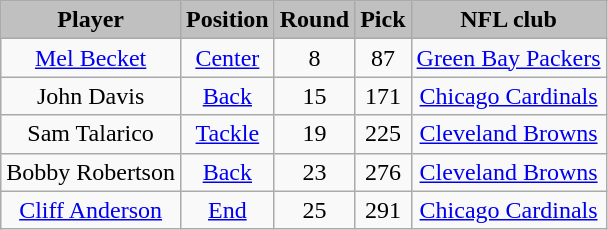<table class="wikitable" style="text-align:center;">
<tr style="background:#C0C0C0;">
<td><strong>Player</strong></td>
<td><strong>Position</strong></td>
<td><strong>Round</strong></td>
<td><strong>Pick</strong></td>
<td><strong>NFL club</strong></td>
</tr>
<tr align="center" bgcolor="">
<td><a href='#'>Mel Becket</a></td>
<td><a href='#'>Center</a></td>
<td>8</td>
<td>87</td>
<td><a href='#'>Green Bay Packers</a></td>
</tr>
<tr align="center" bgcolor="">
<td>John Davis</td>
<td><a href='#'>Back</a></td>
<td>15</td>
<td>171</td>
<td><a href='#'>Chicago Cardinals</a></td>
</tr>
<tr align="center" bgcolor="">
<td>Sam Talarico</td>
<td><a href='#'>Tackle</a></td>
<td>19</td>
<td>225</td>
<td><a href='#'>Cleveland Browns</a></td>
</tr>
<tr align="center" bgcolor="">
<td>Bobby Robertson</td>
<td><a href='#'>Back</a></td>
<td>23</td>
<td>276</td>
<td><a href='#'>Cleveland Browns</a></td>
</tr>
<tr align="center" bgcolor="">
<td><a href='#'>Cliff Anderson</a></td>
<td><a href='#'>End</a></td>
<td>25</td>
<td>291</td>
<td><a href='#'>Chicago Cardinals</a></td>
</tr>
</table>
